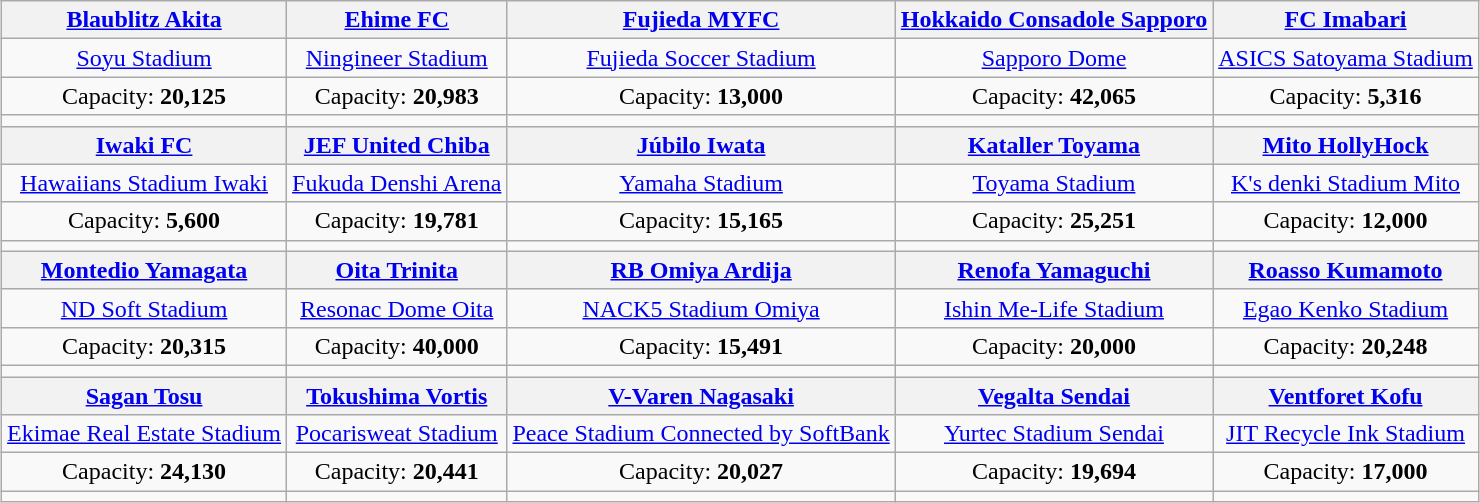<table class="wikitable" style="margin:1em auto; text-align:center">
<tr>
<th><a href='#'>Blaublitz Akita</a></th>
<th><a href='#'>Ehime FC</a></th>
<th><a href='#'>Fujieda MYFC</a></th>
<th><a href='#'>Hokkaido Consadole Sapporo</a></th>
<th><a href='#'>FC Imabari</a></th>
</tr>
<tr>
<td><a href='#'>Soyu Stadium</a></td>
<td><a href='#'>Ningineer Stadium</a></td>
<td><a href='#'>Fujieda Soccer Stadium</a></td>
<td><a href='#'>Sapporo Dome</a></td>
<td><a href='#'>ASICS Satoyama Stadium</a></td>
</tr>
<tr>
<td>Capacity: <strong>20,125</strong></td>
<td>Capacity: <strong>20,983</strong></td>
<td>Capacity: <strong>13,000</strong></td>
<td>Capacity: <strong>42,065</strong></td>
<td>Capacity: <strong>5,316</strong></td>
</tr>
<tr>
<td></td>
<td></td>
<td></td>
<td></td>
<td></td>
</tr>
<tr>
<th><a href='#'>Iwaki FC</a></th>
<th><a href='#'>JEF United Chiba</a></th>
<th><a href='#'>Júbilo Iwata</a></th>
<th><a href='#'>Kataller Toyama</a></th>
<th><a href='#'>Mito HollyHock</a></th>
</tr>
<tr>
<td><a href='#'>Hawaiians Stadium Iwaki</a></td>
<td><a href='#'>Fukuda Denshi Arena</a></td>
<td><a href='#'>Yamaha Stadium</a></td>
<td><a href='#'>Toyama Stadium</a></td>
<td><a href='#'>K's denki Stadium Mito</a></td>
</tr>
<tr>
<td>Capacity: <strong>5,600</strong></td>
<td>Capacity: <strong>19,781</strong></td>
<td>Capacity: <strong>15,165</strong></td>
<td>Capacity: <strong>25,251</strong></td>
<td>Capacity: <strong>12,000</strong></td>
</tr>
<tr>
<td></td>
<td></td>
<td></td>
<td></td>
<td></td>
</tr>
<tr>
<th><a href='#'>Montedio Yamagata</a></th>
<th><a href='#'>Oita Trinita</a></th>
<th><a href='#'>RB Omiya Ardija</a></th>
<th><a href='#'>Renofa Yamaguchi</a></th>
<th><a href='#'>Roasso Kumamoto</a></th>
</tr>
<tr>
<td><a href='#'>ND Soft Stadium</a></td>
<td><a href='#'>Resonac Dome Oita</a></td>
<td><a href='#'>NACK5 Stadium Omiya</a></td>
<td><a href='#'>Ishin Me-Life Stadium</a></td>
<td><a href='#'>Egao Kenko Stadium</a></td>
</tr>
<tr>
<td>Capacity: <strong>20,315</strong></td>
<td>Capacity: <strong>40,000</strong></td>
<td>Capacity: <strong>15,491</strong></td>
<td>Capacity: <strong>20,000</strong></td>
<td>Capacity: <strong>20,248</strong></td>
</tr>
<tr>
<td></td>
<td></td>
<td></td>
<td></td>
<td></td>
</tr>
<tr>
<th><a href='#'>Sagan Tosu</a></th>
<th><a href='#'>Tokushima Vortis</a></th>
<th><a href='#'>V-Varen Nagasaki</a></th>
<th><a href='#'>Vegalta Sendai</a></th>
<th><a href='#'>Ventforet Kofu</a></th>
</tr>
<tr>
<td><a href='#'>Ekimae Real Estate Stadium</a></td>
<td><a href='#'>Pocarisweat Stadium</a></td>
<td><a href='#'>Peace Stadium Connected by SoftBank</a></td>
<td><a href='#'>Yurtec Stadium Sendai</a></td>
<td><a href='#'>JIT Recycle Ink Stadium</a></td>
</tr>
<tr>
<td>Capacity: <strong>24,130</strong></td>
<td>Capacity: <strong>20,441</strong></td>
<td>Capacity: <strong>20,027</strong></td>
<td>Capacity: <strong>19,694</strong></td>
<td>Capacity: <strong>17,000</strong></td>
</tr>
<tr>
<td></td>
<td></td>
<td></td>
<td></td>
<td></td>
</tr>
</table>
